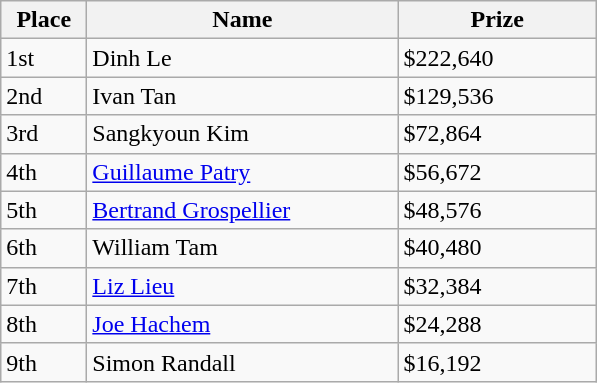<table class="wikitable">
<tr>
<th width="50">Place</th>
<th width="200">Name</th>
<th width="125">Prize</th>
</tr>
<tr>
<td>1st</td>
<td> Dinh Le</td>
<td>$222,640</td>
</tr>
<tr>
<td>2nd</td>
<td> Ivan Tan</td>
<td>$129,536</td>
</tr>
<tr>
<td>3rd</td>
<td> Sangkyoun Kim</td>
<td>$72,864</td>
</tr>
<tr>
<td>4th</td>
<td> <a href='#'>Guillaume Patry</a></td>
<td>$56,672</td>
</tr>
<tr>
<td>5th</td>
<td> <a href='#'>Bertrand Grospellier</a></td>
<td>$48,576</td>
</tr>
<tr>
<td>6th</td>
<td> William Tam</td>
<td>$40,480</td>
</tr>
<tr>
<td>7th</td>
<td> <a href='#'>Liz Lieu</a></td>
<td>$32,384</td>
</tr>
<tr>
<td>8th</td>
<td> <a href='#'>Joe Hachem</a></td>
<td>$24,288</td>
</tr>
<tr>
<td>9th</td>
<td> Simon Randall</td>
<td>$16,192</td>
</tr>
</table>
